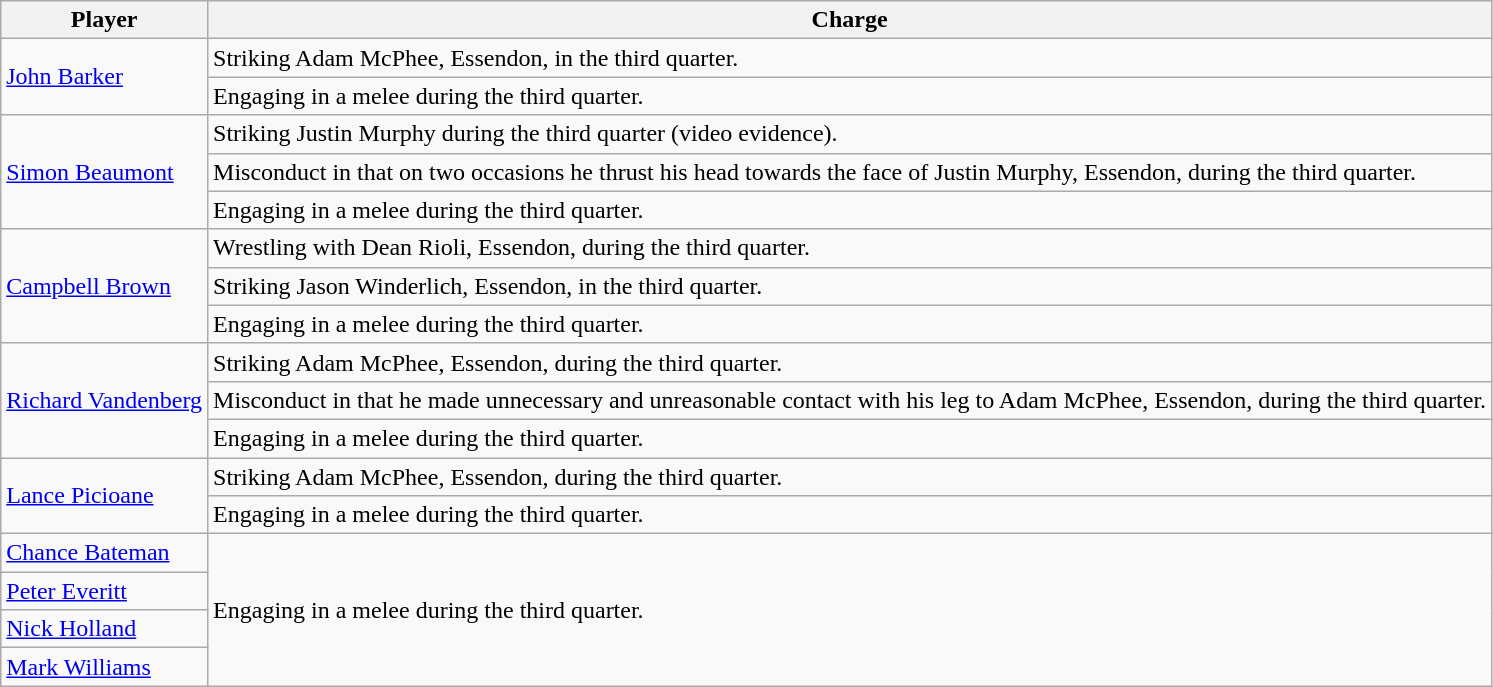<table class="wikitable">
<tr style="background:#efefef;">
<th>Player</th>
<th>Charge</th>
</tr>
<tr>
<td rowspan="2"><a href='#'>John Barker</a></td>
<td>Striking Adam McPhee, Essendon, in the third quarter.</td>
</tr>
<tr>
<td>Engaging in a melee during the third quarter.</td>
</tr>
<tr>
<td rowspan="3"><a href='#'>Simon Beaumont</a></td>
<td>Striking Justin Murphy during the third quarter (video evidence).</td>
</tr>
<tr>
<td>Misconduct in that on two occasions he thrust his head towards the face of Justin Murphy, Essendon, during the third quarter.</td>
</tr>
<tr>
<td>Engaging in a melee during the third quarter.</td>
</tr>
<tr>
<td rowspan="3"><a href='#'>Campbell Brown</a></td>
<td>Wrestling with Dean Rioli, Essendon, during the third quarter.</td>
</tr>
<tr>
<td>Striking Jason Winderlich, Essendon, in the third quarter.</td>
</tr>
<tr>
<td>Engaging in a melee during the third quarter.</td>
</tr>
<tr>
<td rowspan="3"><a href='#'>Richard Vandenberg</a></td>
<td>Striking Adam McPhee, Essendon, during the third quarter.</td>
</tr>
<tr>
<td>Misconduct in that he made unnecessary and unreasonable contact with his leg to Adam McPhee, Essendon, during the third quarter.</td>
</tr>
<tr>
<td>Engaging in a melee during the third quarter.</td>
</tr>
<tr>
<td rowspan="2"><a href='#'>Lance Picioane</a></td>
<td>Striking Adam McPhee, Essendon, during the third quarter.</td>
</tr>
<tr>
<td>Engaging in a melee during the third quarter.</td>
</tr>
<tr>
<td><a href='#'>Chance Bateman</a></td>
<td rowspan="4">Engaging in a melee during the third quarter.</td>
</tr>
<tr>
<td><a href='#'>Peter Everitt</a></td>
</tr>
<tr>
<td><a href='#'>Nick Holland</a></td>
</tr>
<tr>
<td><a href='#'>Mark Williams</a></td>
</tr>
</table>
